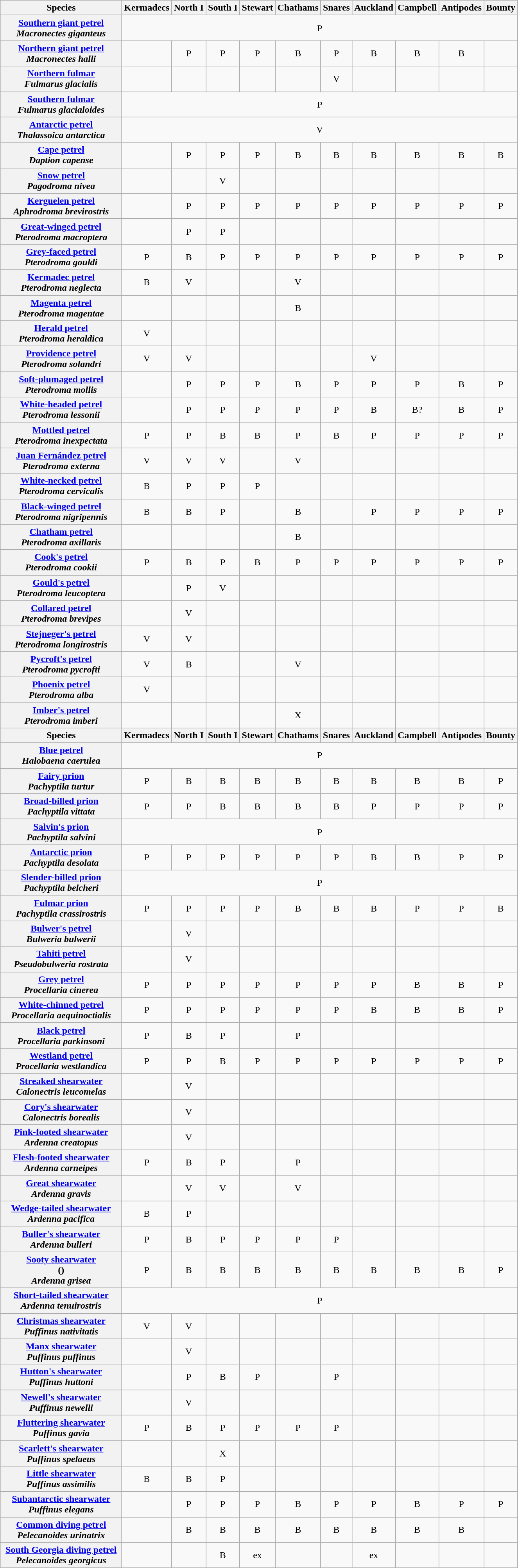<table class="wikitable" style="text-align:center">
<tr>
<th width="200">Species</th>
<th>Kermadecs</th>
<th>North I</th>
<th>South I</th>
<th>Stewart</th>
<th>Chathams</th>
<th>Snares</th>
<th>Auckland</th>
<th>Campbell</th>
<th>Antipodes</th>
<th>Bounty</th>
</tr>
<tr>
<th><a href='#'>Southern giant petrel</a><br><em>Macronectes giganteus</em></th>
<td colspan="10" align="center">P</td>
</tr>
<tr>
<th><a href='#'>Northern giant petrel</a><br><em>Macronectes halli</em></th>
<td></td>
<td>P</td>
<td>P</td>
<td>P</td>
<td>B</td>
<td>P</td>
<td>B</td>
<td>B</td>
<td>B</td>
<td></td>
</tr>
<tr>
<th><a href='#'>Northern fulmar</a><br><em>Fulmarus glacialis</em></th>
<td></td>
<td></td>
<td></td>
<td></td>
<td></td>
<td>V</td>
<td></td>
<td></td>
<td></td>
<td></td>
</tr>
<tr>
<th><a href='#'>Southern fulmar</a><br><em>Fulmarus glacialoides</em></th>
<td colspan="10" align="center">P</td>
</tr>
<tr>
<th><a href='#'>Antarctic petrel</a><br><em>Thalassoica antarctica</em></th>
<td colspan="10" align="center">V</td>
</tr>
<tr>
<th><a href='#'>Cape petrel</a><br><em>Daption capense</em></th>
<td></td>
<td>P</td>
<td>P</td>
<td>P</td>
<td>B</td>
<td>B</td>
<td>B</td>
<td>B</td>
<td>B</td>
<td>B</td>
</tr>
<tr>
<th><a href='#'>Snow petrel</a><br><em>Pagodroma nivea</em></th>
<td></td>
<td></td>
<td>V</td>
<td></td>
<td></td>
<td></td>
<td></td>
<td></td>
<td></td>
<td></td>
</tr>
<tr>
<th><a href='#'>Kerguelen petrel</a><br><em>Aphrodroma brevirostris</em></th>
<td></td>
<td>P</td>
<td>P</td>
<td>P</td>
<td>P</td>
<td>P</td>
<td>P</td>
<td>P</td>
<td>P</td>
<td>P</td>
</tr>
<tr>
<th><a href='#'>Great-winged petrel</a><br><em>Pterodroma macroptera</em></th>
<td></td>
<td>P</td>
<td>P</td>
<td></td>
<td></td>
<td></td>
<td></td>
<td></td>
<td></td>
<td></td>
</tr>
<tr>
<th><a href='#'>Grey-faced petrel</a><br><em>Pterodroma gouldi</em></th>
<td>P</td>
<td>B</td>
<td>P</td>
<td>P</td>
<td>P</td>
<td>P</td>
<td>P</td>
<td>P</td>
<td>P</td>
<td>P</td>
</tr>
<tr>
<th><a href='#'>Kermadec petrel</a><br><em>Pterodroma neglecta</em></th>
<td>B</td>
<td>V</td>
<td></td>
<td></td>
<td>V</td>
<td></td>
<td></td>
<td></td>
<td></td>
<td></td>
</tr>
<tr>
<th><a href='#'>Magenta petrel</a><br><em>Pterodroma magentae</em></th>
<td></td>
<td></td>
<td></td>
<td></td>
<td>B</td>
<td></td>
<td></td>
<td></td>
<td></td>
<td></td>
</tr>
<tr>
<th><a href='#'>Herald petrel</a><br><em>Pterodroma heraldica</em></th>
<td>V</td>
<td></td>
<td></td>
<td></td>
<td></td>
<td></td>
<td></td>
<td></td>
<td></td>
<td></td>
</tr>
<tr>
<th><a href='#'>Providence petrel</a><br><em>Pterodroma solandri</em></th>
<td>V</td>
<td>V</td>
<td></td>
<td></td>
<td></td>
<td></td>
<td>V</td>
<td></td>
<td></td>
<td></td>
</tr>
<tr>
<th><a href='#'>Soft-plumaged petrel</a><br><em>Pterodroma mollis</em></th>
<td></td>
<td>P</td>
<td>P</td>
<td>P</td>
<td>B</td>
<td>P</td>
<td>P</td>
<td>P</td>
<td>B</td>
<td>P</td>
</tr>
<tr>
<th><a href='#'>White-headed petrel</a><br><em>Pterodroma lessonii</em></th>
<td></td>
<td>P</td>
<td>P</td>
<td>P</td>
<td>P</td>
<td>P</td>
<td>B</td>
<td>B?</td>
<td>B</td>
<td>P</td>
</tr>
<tr>
<th><a href='#'>Mottled petrel</a><br><em>Pterodroma inexpectata</em></th>
<td>P</td>
<td>P</td>
<td>B</td>
<td>B</td>
<td>P</td>
<td>B</td>
<td>P</td>
<td>P</td>
<td>P</td>
<td>P</td>
</tr>
<tr>
<th><a href='#'>Juan Fernández petrel</a><br><em>Pterodroma externa</em></th>
<td>V</td>
<td>V</td>
<td>V</td>
<td></td>
<td>V</td>
<td></td>
<td></td>
<td></td>
<td></td>
<td></td>
</tr>
<tr>
<th><a href='#'>White-necked petrel</a><br><em>Pterodroma cervicalis</em></th>
<td>B</td>
<td>P</td>
<td>P</td>
<td>P</td>
<td></td>
<td></td>
<td></td>
<td></td>
<td></td>
<td></td>
</tr>
<tr>
<th><a href='#'>Black-winged petrel</a><br><em>Pterodroma nigripennis</em></th>
<td>B</td>
<td>B</td>
<td>P</td>
<td></td>
<td>B</td>
<td></td>
<td>P</td>
<td>P</td>
<td>P</td>
<td>P</td>
</tr>
<tr>
<th><a href='#'>Chatham petrel</a><br><em>Pterodroma axillaris</em></th>
<td></td>
<td></td>
<td></td>
<td></td>
<td>B</td>
<td></td>
<td></td>
<td></td>
<td></td>
<td></td>
</tr>
<tr>
<th><a href='#'>Cook's petrel</a><br><em>Pterodroma cookii</em></th>
<td>P</td>
<td>B</td>
<td>P</td>
<td>B</td>
<td>P</td>
<td>P</td>
<td>P</td>
<td>P</td>
<td>P</td>
<td>P</td>
</tr>
<tr>
<th><a href='#'>Gould's petrel</a><br><em>Pterodroma leucoptera</em></th>
<td></td>
<td>P</td>
<td>V</td>
<td></td>
<td></td>
<td></td>
<td></td>
<td></td>
<td></td>
<td></td>
</tr>
<tr>
<th><a href='#'>Collared petrel</a><br><em>Pterodroma brevipes</em></th>
<td></td>
<td>V</td>
<td></td>
<td></td>
<td></td>
<td></td>
<td></td>
<td></td>
<td></td>
<td></td>
</tr>
<tr>
<th><a href='#'>Stejneger's petrel</a><br><em>Pterodroma longirostris</em></th>
<td>V</td>
<td>V</td>
<td></td>
<td></td>
<td></td>
<td></td>
<td></td>
<td></td>
<td></td>
<td></td>
</tr>
<tr>
<th><a href='#'>Pycroft's petrel</a><br><em>Pterodroma pycrofti</em></th>
<td>V</td>
<td>B</td>
<td></td>
<td></td>
<td>V</td>
<td></td>
<td></td>
<td></td>
<td></td>
<td></td>
</tr>
<tr>
<th><a href='#'>Phoenix petrel</a><br><em>Pterodroma alba</em></th>
<td>V</td>
<td></td>
<td></td>
<td></td>
<td></td>
<td></td>
<td></td>
<td></td>
<td></td>
<td></td>
</tr>
<tr>
<th><a href='#'>Imber's petrel</a><br><em>Pterodroma imberi</em></th>
<td></td>
<td></td>
<td></td>
<td></td>
<td>X</td>
<td></td>
<td></td>
<td></td>
<td></td>
<td></td>
</tr>
<tr>
<th width="200">Species</th>
<th>Kermadecs</th>
<th>North I</th>
<th>South I</th>
<th>Stewart</th>
<th>Chathams</th>
<th>Snares</th>
<th>Auckland</th>
<th>Campbell</th>
<th>Antipodes</th>
<th>Bounty</th>
</tr>
<tr>
<th><a href='#'>Blue petrel</a><br><em>Halobaena caerulea</em></th>
<td colspan="10" align="center">P</td>
</tr>
<tr>
<th><a href='#'>Fairy prion</a><br><em>Pachyptila turtur</em></th>
<td>P</td>
<td>B</td>
<td>B</td>
<td>B</td>
<td>B</td>
<td>B</td>
<td>B</td>
<td>B</td>
<td>B</td>
<td>P</td>
</tr>
<tr>
<th><a href='#'>Broad-billed prion</a><br><em>Pachyptila vittata</em></th>
<td>P</td>
<td>P</td>
<td>B</td>
<td>B</td>
<td>B</td>
<td>B</td>
<td>P</td>
<td>P</td>
<td>P</td>
<td>P</td>
</tr>
<tr>
<th><a href='#'>Salvin's prion</a><br><em>Pachyptila salvini</em></th>
<td colspan="10" align="center">P</td>
</tr>
<tr>
<th><a href='#'>Antarctic prion</a><br><em>Pachyptila desolata</em></th>
<td>P</td>
<td>P</td>
<td>P</td>
<td>P</td>
<td>P</td>
<td>P</td>
<td>B</td>
<td>B</td>
<td>P</td>
<td>P</td>
</tr>
<tr>
<th><a href='#'>Slender-billed prion</a><br><em>Pachyptila belcheri</em></th>
<td colspan="10" align="center">P</td>
</tr>
<tr>
<th><a href='#'>Fulmar prion</a><br><em>Pachyptila crassirostris</em></th>
<td>P</td>
<td>P</td>
<td>P</td>
<td>P</td>
<td>B</td>
<td>B</td>
<td>B</td>
<td>P</td>
<td>P</td>
<td>B</td>
</tr>
<tr>
<th><a href='#'>Bulwer's petrel</a><br><em>Bulweria bulwerii</em></th>
<td></td>
<td>V</td>
<td></td>
<td></td>
<td></td>
<td></td>
<td></td>
<td></td>
<td></td>
<td></td>
</tr>
<tr>
<th><a href='#'>Tahiti petrel</a><br><em>Pseudobulweria rostrata</em></th>
<td></td>
<td>V</td>
<td></td>
<td></td>
<td></td>
<td></td>
<td></td>
<td></td>
<td></td>
<td></td>
</tr>
<tr>
<th><a href='#'>Grey petrel</a><br><em>Procellaria cinerea</em></th>
<td>P</td>
<td>P</td>
<td>P</td>
<td>P</td>
<td>P</td>
<td>P</td>
<td>P</td>
<td>B</td>
<td>B</td>
<td>P</td>
</tr>
<tr>
<th><a href='#'>White-chinned petrel</a><br><em>Procellaria aequinoctialis</em></th>
<td>P</td>
<td>P</td>
<td>P</td>
<td>P</td>
<td>P</td>
<td>P</td>
<td>B</td>
<td>B</td>
<td>B</td>
<td>P</td>
</tr>
<tr>
<th><a href='#'>Black petrel</a><br><em>Procellaria parkinsoni</em></th>
<td>P</td>
<td>B</td>
<td>P</td>
<td></td>
<td>P</td>
<td></td>
<td></td>
<td></td>
<td></td>
<td></td>
</tr>
<tr>
<th><a href='#'>Westland petrel</a><br><em>Procellaria westlandica</em></th>
<td>P</td>
<td>P</td>
<td>B</td>
<td>P</td>
<td>P</td>
<td>P</td>
<td>P</td>
<td>P</td>
<td>P</td>
<td>P</td>
</tr>
<tr>
<th><a href='#'>Streaked shearwater</a><br><em>Calonectris leucomelas</em></th>
<td></td>
<td>V</td>
<td></td>
<td></td>
<td></td>
<td></td>
<td></td>
<td></td>
<td></td>
<td></td>
</tr>
<tr>
<th><a href='#'>Cory's shearwater</a><br><em>Calonectris borealis</em></th>
<td></td>
<td>V</td>
<td></td>
<td></td>
<td></td>
<td></td>
<td></td>
<td></td>
<td></td>
<td></td>
</tr>
<tr>
<th><a href='#'>Pink-footed shearwater</a><br><em>Ardenna creatopus</em></th>
<td></td>
<td>V</td>
<td></td>
<td></td>
<td></td>
<td></td>
<td></td>
<td></td>
<td></td>
<td></td>
</tr>
<tr>
<th><a href='#'>Flesh-footed shearwater</a><br><em>Ardenna carneipes</em></th>
<td>P</td>
<td>B</td>
<td>P</td>
<td></td>
<td>P</td>
<td></td>
<td></td>
<td></td>
<td></td>
<td></td>
</tr>
<tr>
<th><a href='#'>Great shearwater</a><br><em>Ardenna gravis</em></th>
<td></td>
<td>V</td>
<td>V</td>
<td></td>
<td>V</td>
<td></td>
<td></td>
<td></td>
<td></td>
<td></td>
</tr>
<tr>
<th><a href='#'>Wedge-tailed shearwater</a><br><em>Ardenna pacifica</em></th>
<td>B</td>
<td>P</td>
<td></td>
<td></td>
<td></td>
<td></td>
<td></td>
<td></td>
<td></td>
<td></td>
</tr>
<tr>
<th><a href='#'>Buller's shearwater</a><br><em>Ardenna bulleri</em></th>
<td>P</td>
<td>B</td>
<td>P</td>
<td>P</td>
<td>P</td>
<td>P</td>
<td></td>
<td></td>
<td></td>
<td></td>
</tr>
<tr>
<th><a href='#'>Sooty shearwater</a><br>()<br><em>Ardenna grisea</em></th>
<td>P</td>
<td>B</td>
<td>B</td>
<td>B</td>
<td>B</td>
<td>B</td>
<td>B</td>
<td>B</td>
<td>B</td>
<td>P</td>
</tr>
<tr>
<th><a href='#'>Short-tailed shearwater</a><br><em>Ardenna tenuirostris</em></th>
<td colspan="10" align="center">P</td>
</tr>
<tr>
<th><a href='#'>Christmas shearwater</a><br><em>Puffinus nativitatis</em></th>
<td>V</td>
<td>V</td>
<td></td>
<td></td>
<td></td>
<td></td>
<td></td>
<td></td>
<td></td>
<td></td>
</tr>
<tr>
<th><a href='#'>Manx shearwater</a><br><em>Puffinus puffinus</em></th>
<td></td>
<td>V</td>
<td></td>
<td></td>
<td></td>
<td></td>
<td></td>
<td></td>
<td></td>
<td></td>
</tr>
<tr>
<th><a href='#'>Hutton's shearwater</a><br><em>Puffinus huttoni </em></th>
<td></td>
<td>P</td>
<td>B</td>
<td>P</td>
<td></td>
<td>P</td>
<td></td>
<td></td>
<td></td>
<td></td>
</tr>
<tr>
<th><a href='#'>Newell's shearwater</a><br><em>Puffinus newelli</em></th>
<td></td>
<td>V</td>
<td></td>
<td></td>
<td></td>
<td></td>
<td></td>
<td></td>
<td></td>
<td></td>
</tr>
<tr>
<th><a href='#'>Fluttering shearwater</a><br><em>Puffinus gavia</em></th>
<td>P</td>
<td>B</td>
<td>P</td>
<td>P</td>
<td>P</td>
<td>P</td>
<td></td>
<td></td>
<td></td>
<td></td>
</tr>
<tr>
<th><a href='#'>Scarlett's shearwater</a><br><em>Puffinus spelaeus</em></th>
<td></td>
<td></td>
<td>X</td>
<td></td>
<td></td>
<td></td>
<td></td>
<td></td>
<td></td>
<td></td>
</tr>
<tr>
<th><a href='#'>Little shearwater</a><br><em>Puffinus assimilis</em></th>
<td>B</td>
<td>B</td>
<td>P</td>
<td></td>
<td></td>
<td></td>
<td></td>
<td></td>
<td></td>
<td></td>
</tr>
<tr>
<th><a href='#'>Subantarctic shearwater</a><br><em>Puffinus elegans</em></th>
<td></td>
<td>P</td>
<td>P</td>
<td>P</td>
<td>B</td>
<td>P</td>
<td>P</td>
<td>B</td>
<td>P</td>
<td>P</td>
</tr>
<tr>
<th><a href='#'>Common diving petrel</a><br><em>Pelecanoides urinatrix</em></th>
<td></td>
<td>B</td>
<td>B</td>
<td>B</td>
<td>B</td>
<td>B</td>
<td>B</td>
<td>B</td>
<td>B</td>
<td></td>
</tr>
<tr>
<th><a href='#'>South Georgia diving petrel</a><br><em>Pelecanoides georgicus</em></th>
<td></td>
<td></td>
<td>B</td>
<td>ex</td>
<td></td>
<td></td>
<td>ex</td>
<td></td>
<td></td>
<td></td>
</tr>
</table>
